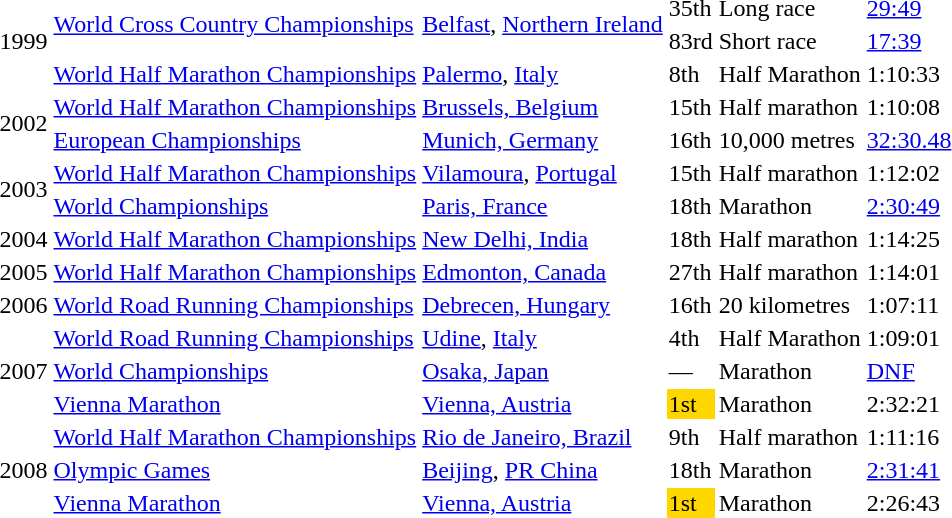<table>
<tr>
<td rowspan=3>1999</td>
<td rowspan=2><a href='#'>World Cross Country Championships</a></td>
<td rowspan=2><a href='#'>Belfast</a>, <a href='#'>Northern Ireland</a></td>
<td>35th</td>
<td>Long race</td>
<td><a href='#'>29:49</a></td>
</tr>
<tr>
<td>83rd</td>
<td>Short race</td>
<td><a href='#'>17:39</a></td>
</tr>
<tr>
<td><a href='#'>World Half Marathon Championships</a></td>
<td><a href='#'>Palermo</a>, <a href='#'>Italy</a></td>
<td>8th</td>
<td>Half Marathon</td>
<td>1:10:33</td>
</tr>
<tr>
<td rowspan=2>2002</td>
<td><a href='#'>World Half Marathon Championships</a></td>
<td><a href='#'>Brussels, Belgium</a></td>
<td>15th</td>
<td>Half marathon</td>
<td>1:10:08</td>
</tr>
<tr>
<td><a href='#'>European Championships</a></td>
<td><a href='#'>Munich, Germany</a></td>
<td>16th</td>
<td>10,000 metres</td>
<td><a href='#'>32:30.48</a></td>
</tr>
<tr>
<td rowspan=2>2003</td>
<td><a href='#'>World Half Marathon Championships</a></td>
<td><a href='#'>Vilamoura</a>, <a href='#'>Portugal</a></td>
<td>15th</td>
<td>Half marathon</td>
<td>1:12:02</td>
</tr>
<tr>
<td><a href='#'>World Championships</a></td>
<td><a href='#'>Paris, France</a></td>
<td>18th</td>
<td>Marathon</td>
<td><a href='#'>2:30:49</a></td>
</tr>
<tr>
<td>2004</td>
<td><a href='#'>World Half Marathon Championships</a></td>
<td><a href='#'>New Delhi, India</a></td>
<td>18th</td>
<td>Half marathon</td>
<td>1:14:25</td>
</tr>
<tr>
<td>2005</td>
<td><a href='#'>World Half Marathon Championships</a></td>
<td><a href='#'>Edmonton, Canada</a></td>
<td>27th</td>
<td>Half marathon</td>
<td>1:14:01</td>
</tr>
<tr>
<td>2006</td>
<td><a href='#'>World Road Running Championships</a></td>
<td><a href='#'>Debrecen, Hungary</a></td>
<td>16th</td>
<td>20 kilometres</td>
<td>1:07:11</td>
</tr>
<tr>
<td rowspan=3>2007</td>
<td><a href='#'>World Road Running Championships</a></td>
<td><a href='#'>Udine</a>, <a href='#'>Italy</a></td>
<td>4th</td>
<td>Half Marathon</td>
<td>1:09:01</td>
</tr>
<tr>
<td><a href='#'>World Championships</a></td>
<td><a href='#'>Osaka, Japan</a></td>
<td>—</td>
<td>Marathon</td>
<td><a href='#'>DNF</a></td>
</tr>
<tr>
<td><a href='#'>Vienna Marathon</a></td>
<td><a href='#'>Vienna, Austria</a></td>
<td bgcolor="gold">1st</td>
<td>Marathon</td>
<td>2:32:21</td>
</tr>
<tr>
<td rowspan=3>2008</td>
<td><a href='#'>World Half Marathon Championships</a></td>
<td><a href='#'>Rio de Janeiro, Brazil</a></td>
<td>9th</td>
<td>Half marathon</td>
<td>1:11:16</td>
</tr>
<tr>
<td><a href='#'>Olympic Games</a></td>
<td><a href='#'>Beijing</a>, <a href='#'>PR China</a></td>
<td>18th</td>
<td>Marathon</td>
<td><a href='#'>2:31:41</a></td>
</tr>
<tr>
<td><a href='#'>Vienna Marathon</a></td>
<td><a href='#'>Vienna, Austria</a></td>
<td bgcolor="gold">1st</td>
<td>Marathon</td>
<td>2:26:43</td>
</tr>
</table>
